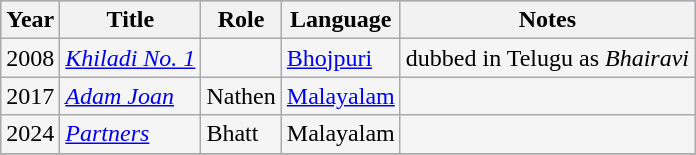<table class="wikitable sortable" style="background:#f5f5f5;">
<tr style="background:#B0C4DE;">
<th>Year</th>
<th>Title</th>
<th>Role</th>
<th>Language</th>
<th>Notes</th>
</tr>
<tr>
<td>2008</td>
<td><em><a href='#'>Khiladi No. 1</a></em></td>
<td></td>
<td><a href='#'>Bhojpuri</a></td>
<td>dubbed in Telugu as <em>Bhairavi</em></td>
</tr>
<tr>
<td>2017</td>
<td><em><a href='#'>Adam Joan</a></em></td>
<td>Nathen</td>
<td><a href='#'>Malayalam</a></td>
<td></td>
</tr>
<tr>
<td>2024</td>
<td><em><a href='#'> Partners</a></em></td>
<td>Bhatt</td>
<td>Malayalam</td>
<td></td>
</tr>
<tr>
</tr>
</table>
